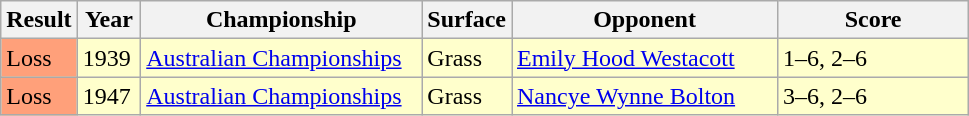<table class='sortable wikitable'>
<tr>
<th style="width:40px">Result</th>
<th style="width:35px">Year</th>
<th style="width:180px">Championship</th>
<th style="width:50px">Surface</th>
<th style="width:170px">Opponent</th>
<th style="width:120px" class="unsortable">Score</th>
</tr>
<tr style="background:#ffc;">
<td style="background:#ffa07a;">Loss</td>
<td>1939</td>
<td><a href='#'>Australian Championships</a></td>
<td>Grass</td>
<td> <a href='#'>Emily Hood Westacott</a></td>
<td>1–6, 2–6</td>
</tr>
<tr style="background:#ffc;">
<td style="background:#ffa07a;">Loss</td>
<td>1947</td>
<td><a href='#'>Australian Championships</a></td>
<td>Grass</td>
<td> <a href='#'>Nancye Wynne Bolton</a></td>
<td>3–6, 2–6</td>
</tr>
</table>
